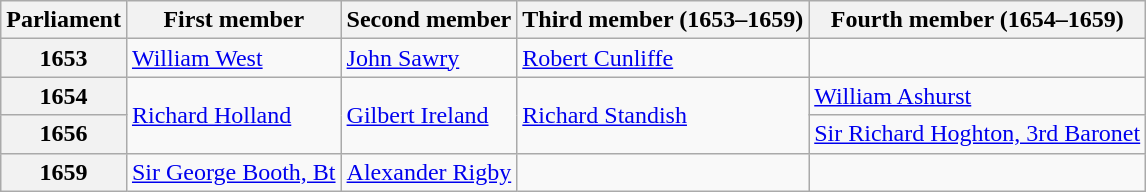<table class="wikitable">
<tr>
<th scope="col">Parliament</th>
<th scope="col">First member</th>
<th scope="col">Second member</th>
<th scope="col">Third member (1653–1659)</th>
<th scope="col">Fourth member (1654–1659)</th>
</tr>
<tr>
<th scope="row">1653</th>
<td><a href='#'>William West</a></td>
<td><a href='#'>John Sawry</a></td>
<td><a href='#'>Robert Cunliffe</a></td>
<td></td>
</tr>
<tr>
<th scope="row">1654</th>
<td rowspan="2"><a href='#'>Richard Holland</a></td>
<td rowspan="2"><a href='#'>Gilbert Ireland</a></td>
<td rowspan="2"><a href='#'>Richard Standish</a></td>
<td><a href='#'>William Ashurst</a></td>
</tr>
<tr>
<th scope="row">1656</th>
<td><a href='#'>Sir Richard Hoghton, 3rd Baronet</a></td>
</tr>
<tr>
<th scope="row">1659</th>
<td><a href='#'>Sir George Booth, Bt</a></td>
<td><a href='#'>Alexander Rigby</a></td>
<td></td>
<td></td>
</tr>
</table>
